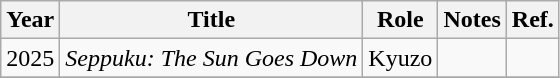<table class="wikitable">
<tr>
<th>Year</th>
<th>Title</th>
<th>Role</th>
<th>Notes</th>
<th>Ref.</th>
</tr>
<tr>
<td>2025</td>
<td><em>Seppuku: The Sun Goes Down</em></td>
<td>Kyuzo</td>
<td></td>
<td></td>
</tr>
<tr>
</tr>
</table>
